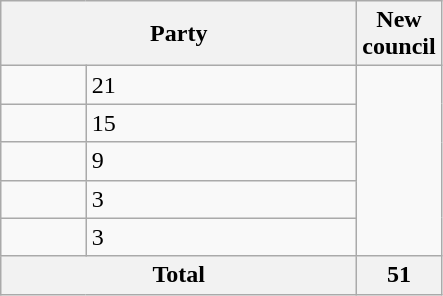<table class="wikitable">
<tr>
<th valign=centre colspan="2" style="width: 230px">Party</th>
<th valign=top style="width: 30px">New council</th>
</tr>
<tr>
<td></td>
<td>21</td>
</tr>
<tr>
<td></td>
<td>15</td>
</tr>
<tr>
<td></td>
<td>9</td>
</tr>
<tr>
<td></td>
<td>3</td>
</tr>
<tr>
<td></td>
<td>3</td>
</tr>
<tr>
<th colspan=2>Total</th>
<th colspan=3>51</th>
</tr>
</table>
